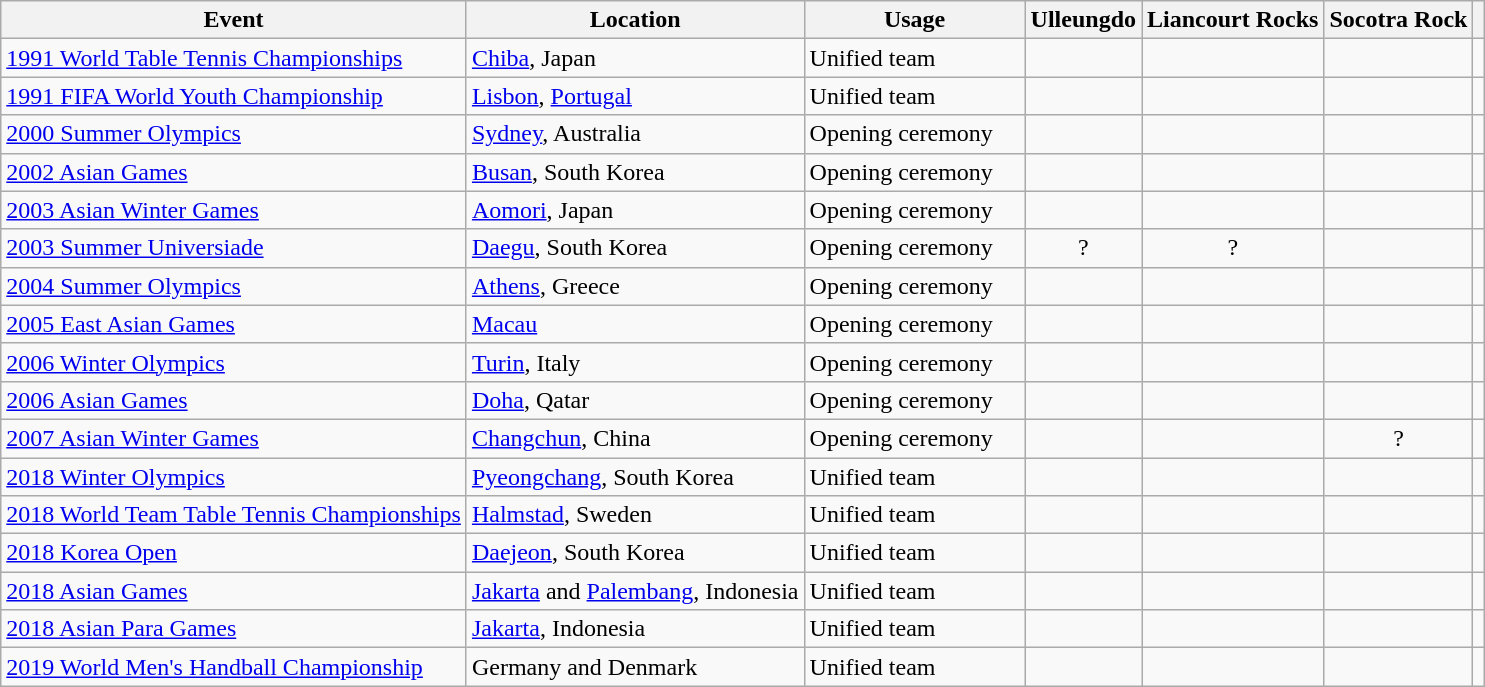<table class="wikitable">
<tr>
<th>Event</th>
<th>Location</th>
<th style="width:140px;">Usage</th>
<th>Ulleungdo</th>
<th>Liancourt Rocks</th>
<th>Socotra Rock</th>
<th></th>
</tr>
<tr>
<td><a href='#'>1991 World Table Tennis Championships</a></td>
<td><a href='#'>Chiba</a>, Japan</td>
<td>Unified team</td>
<td style="text-align:center;"></td>
<td style="text-align:center;"></td>
<td style="text-align:center;"></td>
<td></td>
</tr>
<tr>
<td><a href='#'>1991 FIFA World Youth Championship</a></td>
<td><a href='#'>Lisbon</a>, <a href='#'>Portugal</a></td>
<td>Unified team</td>
<td style="text-align:center;"></td>
<td style="text-align:center;"></td>
<td style="text-align:center;"></td>
<td></td>
</tr>
<tr>
<td><a href='#'>2000 Summer Olympics</a></td>
<td><a href='#'>Sydney</a>, Australia</td>
<td>Opening ceremony</td>
<td style="text-align:center;"></td>
<td style="text-align:center;"></td>
<td style="text-align:center;"></td>
<td></td>
</tr>
<tr>
<td><a href='#'>2002 Asian Games</a></td>
<td><a href='#'>Busan</a>, South Korea</td>
<td>Opening ceremony</td>
<td style="text-align:center;"></td>
<td style="text-align:center;"></td>
<td style="text-align:center;"></td>
<td></td>
</tr>
<tr>
<td><a href='#'>2003 Asian Winter Games</a></td>
<td><a href='#'>Aomori</a>, Japan</td>
<td>Opening ceremony</td>
<td style="text-align:center;"></td>
<td style="text-align:center;"></td>
<td style="text-align:center;"></td>
<td></td>
</tr>
<tr>
<td><a href='#'>2003 Summer Universiade</a></td>
<td><a href='#'>Daegu</a>, South Korea</td>
<td>Opening ceremony</td>
<td style="text-align:center;">?</td>
<td style="text-align:center;">?</td>
<td style="text-align:center;"></td>
<td></td>
</tr>
<tr>
<td><a href='#'>2004 Summer Olympics</a></td>
<td><a href='#'>Athens</a>, Greece</td>
<td>Opening ceremony</td>
<td style="text-align:center;"></td>
<td style="text-align:center;"></td>
<td style="text-align:center;"></td>
<td></td>
</tr>
<tr>
<td><a href='#'>2005 East Asian Games</a></td>
<td><a href='#'>Macau</a></td>
<td>Opening ceremony</td>
<td style="text-align:center;"></td>
<td style="text-align:center;"></td>
<td style="text-align:center;"></td>
<td></td>
</tr>
<tr>
<td><a href='#'>2006 Winter Olympics</a></td>
<td><a href='#'>Turin</a>, Italy</td>
<td>Opening ceremony</td>
<td style="text-align:center;"></td>
<td style="text-align:center;"></td>
<td style="text-align:center;"></td>
<td></td>
</tr>
<tr>
<td><a href='#'>2006 Asian Games</a></td>
<td><a href='#'>Doha</a>, Qatar</td>
<td>Opening ceremony</td>
<td style="text-align:center;"></td>
<td style="text-align:center;"></td>
<td style="text-align:center;"></td>
<td></td>
</tr>
<tr>
<td><a href='#'>2007 Asian Winter Games</a></td>
<td><a href='#'>Changchun</a>, China</td>
<td>Opening ceremony</td>
<td style="text-align:center;"></td>
<td style="text-align:center;"></td>
<td style="text-align:center;">?</td>
<td></td>
</tr>
<tr>
<td><a href='#'>2018 Winter Olympics</a></td>
<td><a href='#'>Pyeongchang</a>, South Korea</td>
<td>Unified team</td>
<td style="text-align:center;"></td>
<td style="text-align:center;"></td>
<td style="text-align:center;"></td>
<td></td>
</tr>
<tr>
<td><a href='#'>2018 World Team Table Tennis Championships</a></td>
<td><a href='#'>Halmstad</a>, Sweden</td>
<td>Unified team</td>
<td style="text-align:center;"></td>
<td style="text-align:center;"></td>
<td style="text-align:center;"></td>
<td></td>
</tr>
<tr>
<td><a href='#'>2018 Korea Open</a></td>
<td><a href='#'>Daejeon</a>, South Korea</td>
<td>Unified team</td>
<td style="text-align:center;"></td>
<td style="text-align:center;"></td>
<td style="text-align:center;"></td>
<td></td>
</tr>
<tr>
<td><a href='#'>2018 Asian Games</a></td>
<td><a href='#'>Jakarta</a> and <a href='#'>Palembang</a>, Indonesia</td>
<td>Unified team</td>
<td style="text-align:center;"></td>
<td style="text-align:center;"></td>
<td style="text-align:center;"></td>
<td></td>
</tr>
<tr>
<td><a href='#'>2018 Asian Para Games</a></td>
<td><a href='#'>Jakarta</a>, Indonesia</td>
<td>Unified team</td>
<td style="text-align:center;"></td>
<td style="text-align:center;"></td>
<td style="text-align:center;"></td>
<td></td>
</tr>
<tr>
<td><a href='#'>2019 World Men's Handball Championship</a></td>
<td>Germany and Denmark</td>
<td>Unified team</td>
<td style="text-align:center;"></td>
<td style="text-align:center;"></td>
<td style="text-align:center;"></td>
<td></td>
</tr>
</table>
